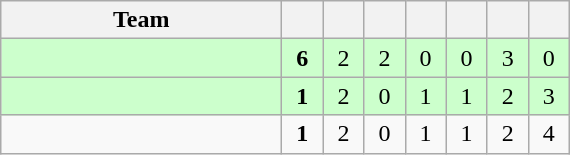<table class="wikitable" style="text-align: center;">
<tr>
<th width=180>Team</th>
<th width=20></th>
<th width=20></th>
<th width=20></th>
<th width=20></th>
<th width=20></th>
<th width=20></th>
<th width=20></th>
</tr>
<tr bgcolor=ccffcc>
<td align=left></td>
<td><strong>6</strong></td>
<td>2</td>
<td>2</td>
<td>0</td>
<td>0</td>
<td>3</td>
<td>0</td>
</tr>
<tr bgcolor=ccffcc>
<td align=left></td>
<td><strong>1</strong></td>
<td>2</td>
<td>0</td>
<td>1</td>
<td>1</td>
<td>2</td>
<td>3</td>
</tr>
<tr>
<td align=left></td>
<td><strong>1</strong></td>
<td>2</td>
<td>0</td>
<td>1</td>
<td>1</td>
<td>2</td>
<td>4</td>
</tr>
</table>
